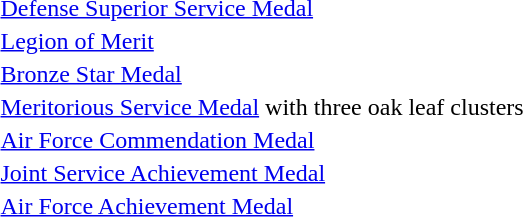<table>
<tr>
<td></td>
<td><a href='#'>Defense Superior Service Medal</a></td>
</tr>
<tr>
<td></td>
<td><a href='#'>Legion of Merit</a></td>
</tr>
<tr>
<td></td>
<td><a href='#'>Bronze Star Medal</a></td>
</tr>
<tr>
<td></td>
<td><a href='#'>Meritorious Service Medal</a> with three oak leaf clusters</td>
</tr>
<tr>
<td></td>
<td><a href='#'>Air Force Commendation Medal</a></td>
</tr>
<tr>
<td></td>
<td><a href='#'>Joint Service Achievement Medal</a></td>
</tr>
<tr>
<td></td>
<td><a href='#'>Air Force Achievement Medal</a></td>
</tr>
<tr>
</tr>
</table>
